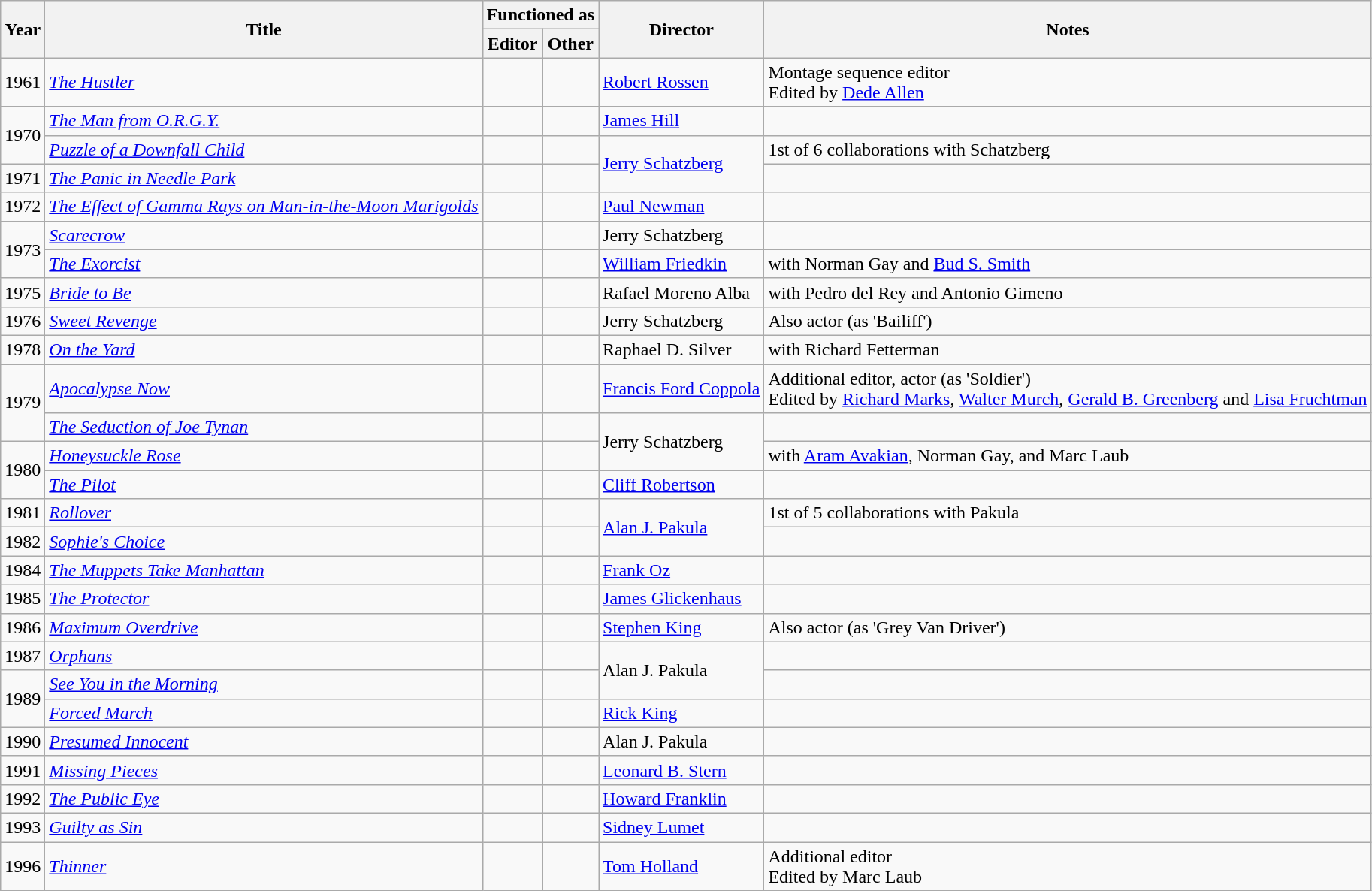<table class="wikitable">
<tr>
<th rowspan="2">Year</th>
<th rowspan="2">Title</th>
<th colspan="2">Functioned as</th>
<th rowspan="2">Director</th>
<th rowspan="2">Notes</th>
</tr>
<tr>
<th>Editor</th>
<th>Other</th>
</tr>
<tr>
<td>1961</td>
<td><em><a href='#'>The Hustler</a></em></td>
<td></td>
<td></td>
<td><a href='#'>Robert Rossen</a></td>
<td>Montage sequence editor<br>Edited by <a href='#'>Dede Allen</a></td>
</tr>
<tr>
<td rowspan="2">1970</td>
<td><em><a href='#'>The Man from O.R.G.Y.</a></em></td>
<td></td>
<td></td>
<td><a href='#'>James Hill</a></td>
<td></td>
</tr>
<tr>
<td><em><a href='#'>Puzzle of a Downfall Child</a></em></td>
<td></td>
<td></td>
<td rowspan="2"><a href='#'>Jerry Schatzberg</a></td>
<td>1st of 6 collaborations with Schatzberg</td>
</tr>
<tr>
<td>1971</td>
<td><em><a href='#'>The Panic in Needle Park</a></em></td>
<td></td>
<td></td>
<td></td>
</tr>
<tr>
<td>1972</td>
<td><em><a href='#'>The Effect of Gamma Rays on Man-in-the-Moon Marigolds</a></em></td>
<td></td>
<td></td>
<td><a href='#'>Paul Newman</a></td>
<td></td>
</tr>
<tr>
<td rowspan="2">1973</td>
<td><em><a href='#'>Scarecrow</a></em></td>
<td></td>
<td></td>
<td>Jerry Schatzberg</td>
<td></td>
</tr>
<tr>
<td><em><a href='#'>The Exorcist</a></em></td>
<td></td>
<td></td>
<td><a href='#'>William Friedkin</a></td>
<td>with Norman Gay and <a href='#'>Bud S. Smith</a></td>
</tr>
<tr>
<td>1975</td>
<td><em><a href='#'>Bride to Be</a></em></td>
<td></td>
<td></td>
<td>Rafael Moreno Alba</td>
<td>with Pedro del Rey and Antonio Gimeno</td>
</tr>
<tr>
<td>1976</td>
<td><em><a href='#'>Sweet Revenge</a></em></td>
<td></td>
<td></td>
<td>Jerry Schatzberg</td>
<td>Also actor (as 'Bailiff')</td>
</tr>
<tr>
<td>1978</td>
<td><em><a href='#'>On the Yard</a></em></td>
<td></td>
<td></td>
<td>Raphael D. Silver</td>
<td>with Richard Fetterman</td>
</tr>
<tr>
<td rowspan="2">1979</td>
<td><em><a href='#'>Apocalypse Now</a></em></td>
<td></td>
<td></td>
<td><a href='#'>Francis Ford Coppola</a></td>
<td>Additional editor, actor (as 'Soldier')<br>Edited by <a href='#'>Richard Marks</a>, <a href='#'>Walter Murch</a>, <a href='#'>Gerald B. Greenberg</a> and <a href='#'>Lisa Fruchtman</a></td>
</tr>
<tr>
<td><em><a href='#'>The Seduction of Joe Tynan</a></em></td>
<td></td>
<td></td>
<td rowspan="2">Jerry Schatzberg</td>
<td></td>
</tr>
<tr>
<td rowspan="2">1980</td>
<td><em><a href='#'>Honeysuckle Rose</a></em></td>
<td></td>
<td></td>
<td>with <a href='#'>Aram Avakian</a>, Norman Gay, and Marc Laub</td>
</tr>
<tr>
<td><em><a href='#'>The Pilot</a></em></td>
<td></td>
<td></td>
<td><a href='#'>Cliff Robertson</a></td>
<td></td>
</tr>
<tr>
<td>1981</td>
<td><em><a href='#'>Rollover</a></em></td>
<td></td>
<td></td>
<td rowspan="2"><a href='#'>Alan J. Pakula</a></td>
<td>1st of 5 collaborations with Pakula</td>
</tr>
<tr>
<td>1982</td>
<td><em><a href='#'>Sophie's Choice</a></em></td>
<td></td>
<td></td>
<td></td>
</tr>
<tr>
<td>1984</td>
<td><em><a href='#'>The Muppets Take Manhattan</a></em></td>
<td></td>
<td></td>
<td><a href='#'>Frank Oz</a></td>
<td></td>
</tr>
<tr>
<td>1985</td>
<td><em><a href='#'>The Protector</a></em></td>
<td></td>
<td></td>
<td><a href='#'>James Glickenhaus</a></td>
<td></td>
</tr>
<tr>
<td>1986</td>
<td><em><a href='#'>Maximum Overdrive</a></em></td>
<td></td>
<td></td>
<td><a href='#'>Stephen King</a></td>
<td>Also actor (as 'Grey Van Driver')</td>
</tr>
<tr>
<td>1987</td>
<td><em><a href='#'>Orphans</a></em></td>
<td></td>
<td></td>
<td rowspan="2">Alan J. Pakula</td>
<td></td>
</tr>
<tr>
<td rowspan="2">1989</td>
<td><em><a href='#'>See You in the Morning</a></em></td>
<td></td>
<td></td>
<td></td>
</tr>
<tr>
<td><em><a href='#'>Forced March</a></em></td>
<td></td>
<td></td>
<td><a href='#'>Rick King</a></td>
<td></td>
</tr>
<tr>
<td>1990</td>
<td><em><a href='#'>Presumed Innocent</a></em></td>
<td></td>
<td></td>
<td>Alan J. Pakula</td>
<td></td>
</tr>
<tr>
<td>1991</td>
<td><em><a href='#'>Missing Pieces</a></em></td>
<td></td>
<td></td>
<td><a href='#'>Leonard B. Stern</a></td>
<td></td>
</tr>
<tr>
<td>1992</td>
<td><em><a href='#'>The Public Eye</a></em></td>
<td></td>
<td></td>
<td><a href='#'>Howard Franklin</a></td>
<td></td>
</tr>
<tr>
<td>1993</td>
<td><em><a href='#'>Guilty as Sin</a></em></td>
<td></td>
<td></td>
<td><a href='#'>Sidney Lumet</a></td>
<td></td>
</tr>
<tr>
<td>1996</td>
<td><em><a href='#'>Thinner</a></em></td>
<td></td>
<td></td>
<td><a href='#'>Tom Holland</a></td>
<td>Additional editor<br>Edited by Marc Laub</td>
</tr>
</table>
